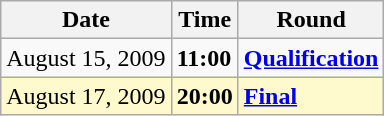<table class="wikitable">
<tr>
<th>Date</th>
<th>Time</th>
<th>Round</th>
</tr>
<tr>
<td>August 15, 2009</td>
<td><strong>11:00</strong></td>
<td><strong><a href='#'>Qualification</a></strong></td>
</tr>
<tr style=background:lemonchiffon>
<td>August 17, 2009</td>
<td><strong>20:00</strong></td>
<td><strong><a href='#'>Final</a></strong></td>
</tr>
</table>
